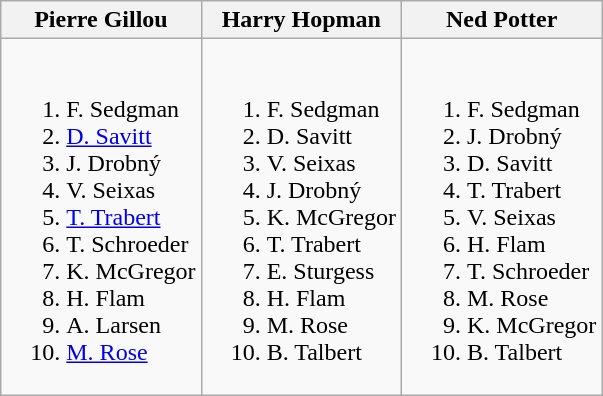<table class="wikitable">
<tr>
<th>Pierre Gillou</th>
<th>Harry Hopman</th>
<th>Ned Potter</th>
</tr>
<tr style="vertical-align: top;">
<td style="white-space: nowrap;"><br><ol><li> F. Sedgman</li><li> <a href='#'>D. Savitt</a></li><li> J. Drobný</li><li> V. Seixas</li><li> <a href='#'>T. Trabert</a></li><li> T. Schroeder</li><li> K. McGregor</li><li> H. Flam</li><li> A. Larsen</li><li> <a href='#'>M. Rose</a></li></ol></td>
<td style="white-space: nowrap;"><br><ol><li> F. Sedgman</li><li> D. Savitt</li><li> V. Seixas</li><li> J. Drobný</li><li> K. McGregor</li><li> T. Trabert</li><li> E. Sturgess</li><li> H. Flam</li><li> M. Rose</li><li> B. Talbert</li></ol></td>
<td style="white-space: nowrap;"><br><ol><li> F. Sedgman</li><li> J. Drobný</li><li> D. Savitt</li><li> T. Trabert</li><li> V. Seixas</li><li> H. Flam</li><li> T. Schroeder</li><li> M. Rose</li><li> K. McGregor</li><li> B. Talbert</li></ol></td>
</tr>
</table>
